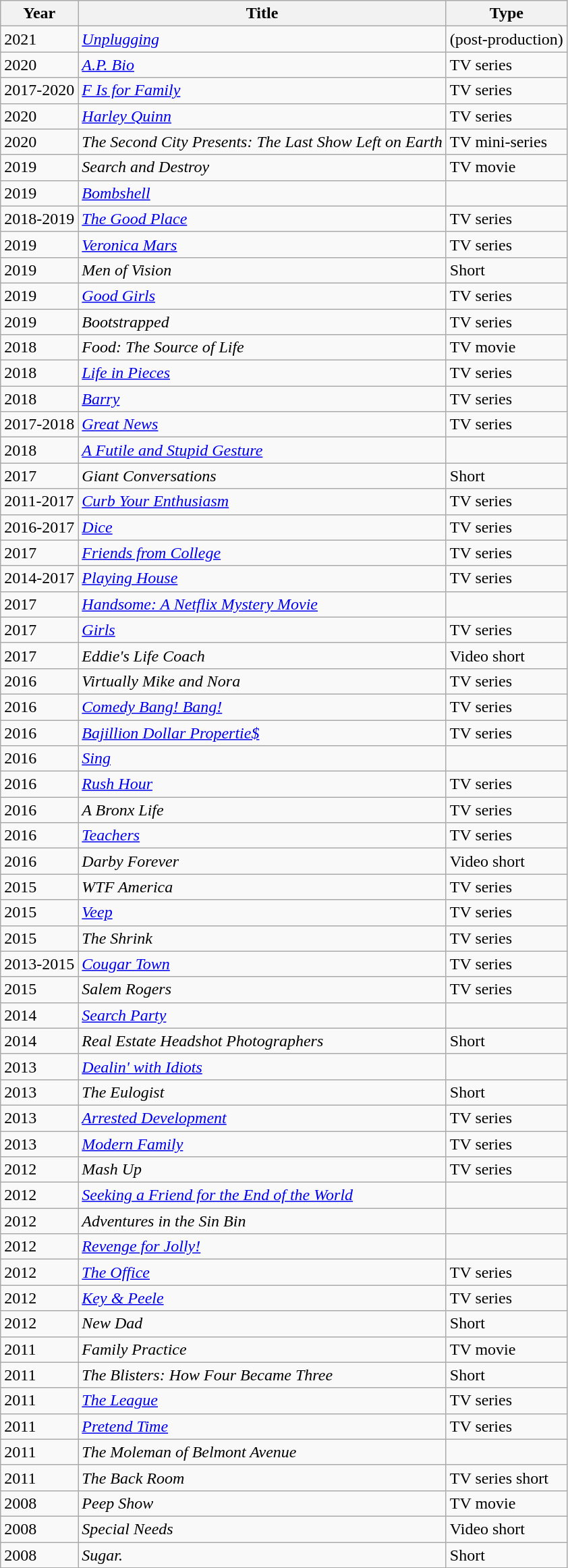<table class="wikitable">
<tr>
<th>Year</th>
<th>Title</th>
<th>Type</th>
</tr>
<tr>
<td>2021</td>
<td><em><a href='#'>Unplugging</a></em></td>
<td>(post-production)</td>
</tr>
<tr>
<td>2020</td>
<td><em><a href='#'>A.P. Bio</a></em></td>
<td>TV series</td>
</tr>
<tr>
<td>2017-2020</td>
<td><em><a href='#'>F Is for Family</a></em></td>
<td>TV series</td>
</tr>
<tr>
<td>2020</td>
<td><em><a href='#'>Harley Quinn</a></em></td>
<td>TV series</td>
</tr>
<tr>
<td>2020</td>
<td><em>The Second City Presents: The Last Show Left on Earth</em></td>
<td>TV mini-series</td>
</tr>
<tr>
<td>2019</td>
<td><em>Search and Destroy</em></td>
<td>TV movie</td>
</tr>
<tr>
<td>2019</td>
<td><em><a href='#'>Bombshell</a></em></td>
<td></td>
</tr>
<tr>
<td>2018-2019</td>
<td><em><a href='#'>The Good Place</a></em></td>
<td>TV series</td>
</tr>
<tr>
<td>2019</td>
<td><em><a href='#'>Veronica Mars</a></em></td>
<td>TV series</td>
</tr>
<tr>
<td>2019</td>
<td><em>Men of Vision</em></td>
<td>Short</td>
</tr>
<tr>
<td>2019</td>
<td><em><a href='#'>Good Girls</a></em></td>
<td>TV series</td>
</tr>
<tr>
<td>2019</td>
<td><em>Bootstrapped</em></td>
<td>TV series</td>
</tr>
<tr>
<td>2018</td>
<td><em>Food: The Source of Life</em></td>
<td>TV movie</td>
</tr>
<tr>
<td>2018</td>
<td><em><a href='#'>Life in Pieces</a></em></td>
<td>TV series</td>
</tr>
<tr>
<td>2018</td>
<td><em><a href='#'>Barry</a></em></td>
<td>TV series</td>
</tr>
<tr>
<td>2017-2018</td>
<td><em><a href='#'>Great News</a></em></td>
<td>TV series</td>
</tr>
<tr>
<td>2018</td>
<td><em><a href='#'>A Futile and Stupid Gesture</a></em></td>
<td></td>
</tr>
<tr>
<td>2017</td>
<td><em>Giant Conversations</em></td>
<td>Short</td>
</tr>
<tr>
<td>2011-2017</td>
<td><em><a href='#'>Curb Your Enthusiasm</a></em></td>
<td>TV series</td>
</tr>
<tr>
<td>2016-2017</td>
<td><em><a href='#'>Dice</a></em></td>
<td>TV series</td>
</tr>
<tr>
<td>2017</td>
<td><em><a href='#'>Friends from College</a></em></td>
<td>TV series</td>
</tr>
<tr>
<td>2014-2017</td>
<td><em><a href='#'>Playing House</a></em></td>
<td>TV series</td>
</tr>
<tr>
<td>2017</td>
<td><em><a href='#'>Handsome: A Netflix Mystery Movie</a></em></td>
<td></td>
</tr>
<tr>
<td>2017</td>
<td><em><a href='#'>Girls</a></em></td>
<td>TV series</td>
</tr>
<tr>
<td>2017</td>
<td><em>Eddie's Life Coach</em></td>
<td>Video short</td>
</tr>
<tr>
<td>2016</td>
<td><em>Virtually Mike and Nora</em></td>
<td>TV series</td>
</tr>
<tr>
<td>2016</td>
<td><em><a href='#'>Comedy Bang! Bang!</a></em></td>
<td>TV series</td>
</tr>
<tr>
<td>2016</td>
<td><em><a href='#'>Bajillion Dollar Propertie$</a></em></td>
<td>TV series</td>
</tr>
<tr>
<td>2016</td>
<td><em><a href='#'>Sing</a></em></td>
<td></td>
</tr>
<tr>
<td>2016</td>
<td><em><a href='#'>Rush Hour</a></em></td>
<td>TV series</td>
</tr>
<tr>
<td>2016</td>
<td><em>A Bronx Life</em></td>
<td>TV series</td>
</tr>
<tr>
<td>2016</td>
<td><em><a href='#'>Teachers</a></em></td>
<td>TV series</td>
</tr>
<tr>
<td>2016</td>
<td><em>Darby Forever</em></td>
<td>Video short</td>
</tr>
<tr>
<td>2015</td>
<td><em>WTF America</em></td>
<td>TV series</td>
</tr>
<tr>
<td>2015</td>
<td><em><a href='#'>Veep</a></em></td>
<td>TV series</td>
</tr>
<tr>
<td>2015</td>
<td><em>The Shrink</em></td>
<td>TV series</td>
</tr>
<tr>
<td>2013-2015</td>
<td><em><a href='#'>Cougar Town</a></em></td>
<td>TV series</td>
</tr>
<tr>
<td>2015</td>
<td><em>Salem Rogers</em></td>
<td>TV series</td>
</tr>
<tr>
<td>2014</td>
<td><em><a href='#'>Search Party</a></em></td>
<td></td>
</tr>
<tr>
<td>2014</td>
<td><em>Real Estate Headshot Photographers</em></td>
<td>Short</td>
</tr>
<tr>
<td>2013</td>
<td><em><a href='#'>Dealin' with Idiots</a></em></td>
<td></td>
</tr>
<tr>
<td>2013</td>
<td><em>The Eulogist</em></td>
<td>Short</td>
</tr>
<tr>
<td>2013</td>
<td><em><a href='#'>Arrested Development</a></em></td>
<td>TV series</td>
</tr>
<tr>
<td>2013</td>
<td><em><a href='#'>Modern Family</a></em></td>
<td>TV series</td>
</tr>
<tr>
<td>2012</td>
<td><em>Mash Up</em></td>
<td>TV series</td>
</tr>
<tr>
<td>2012</td>
<td><em><a href='#'>Seeking a Friend for the End of the World</a></em></td>
<td></td>
</tr>
<tr>
<td>2012</td>
<td><em>Adventures in the Sin Bin</em></td>
<td></td>
</tr>
<tr>
<td>2012</td>
<td><em><a href='#'>Revenge for Jolly!</a></em></td>
<td></td>
</tr>
<tr>
<td>2012</td>
<td><em><a href='#'>The Office</a></em></td>
<td>TV series</td>
</tr>
<tr>
<td>2012</td>
<td><em><a href='#'>Key & Peele</a></em></td>
<td>TV series</td>
</tr>
<tr>
<td>2012</td>
<td><em>New Dad</em></td>
<td>Short</td>
</tr>
<tr>
<td>2011</td>
<td><em>Family Practice</em></td>
<td>TV movie</td>
</tr>
<tr>
<td>2011</td>
<td><em>The Blisters: How Four Became Three</em></td>
<td>Short</td>
</tr>
<tr>
<td>2011</td>
<td><em><a href='#'>The League</a></em></td>
<td>TV series</td>
</tr>
<tr>
<td>2011</td>
<td><em><a href='#'>Pretend Time</a></em></td>
<td>TV series</td>
</tr>
<tr>
<td>2011</td>
<td><em>The Moleman of Belmont Avenue</em></td>
<td></td>
</tr>
<tr>
<td>2011</td>
<td><em>The Back Room</em></td>
<td>TV series short</td>
</tr>
<tr>
<td>2008</td>
<td><em>Peep Show</em></td>
<td>TV movie</td>
</tr>
<tr>
<td>2008</td>
<td><em>Special Needs</em></td>
<td>Video short</td>
</tr>
<tr>
<td>2008</td>
<td><em>Sugar.</em></td>
<td>Short</td>
</tr>
</table>
